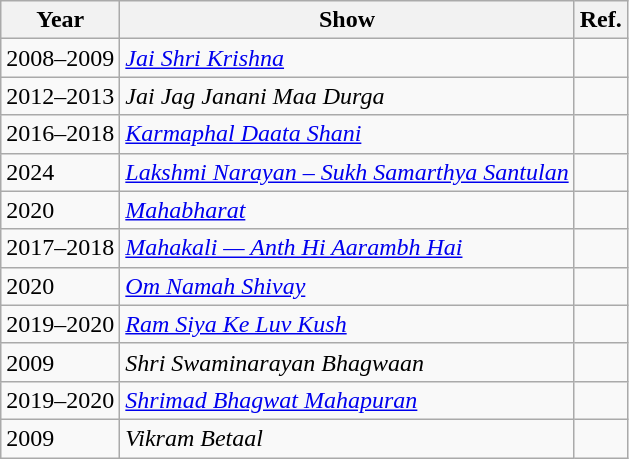<table class="wikitable sortable">
<tr>
<th>Year</th>
<th>Show</th>
<th>Ref.</th>
</tr>
<tr>
<td>2008–2009</td>
<td><em><a href='#'>Jai Shri Krishna</a></em></td>
<td></td>
</tr>
<tr>
<td>2012–2013</td>
<td><em>Jai Jag Janani Maa Durga</em></td>
<td></td>
</tr>
<tr>
<td>2016–2018</td>
<td><em><a href='#'>Karmaphal Daata Shani</a></em></td>
<td></td>
</tr>
<tr>
<td>2024</td>
<td><em><a href='#'>Lakshmi Narayan – Sukh Samarthya Santulan</a></em></td>
<td></td>
</tr>
<tr>
<td>2020</td>
<td><em><a href='#'>Mahabharat</a></em></td>
<td></td>
</tr>
<tr>
<td>2017–2018</td>
<td><em><a href='#'>Mahakali — Anth Hi Aarambh Hai</a></em></td>
<td></td>
</tr>
<tr>
<td>2020</td>
<td><em><a href='#'>Om Namah Shivay</a></em></td>
<td></td>
</tr>
<tr>
<td>2019–2020</td>
<td><em><a href='#'>Ram Siya Ke Luv Kush</a></em></td>
<td></td>
</tr>
<tr>
<td>2009</td>
<td><em>Shri Swaminarayan Bhagwaan</em></td>
<td></td>
</tr>
<tr>
<td>2019–2020</td>
<td><em><a href='#'>Shrimad Bhagwat Mahapuran</a></em></td>
<td></td>
</tr>
<tr>
<td>2009</td>
<td><em> Vikram Betaal</em></td>
<td></td>
</tr>
</table>
